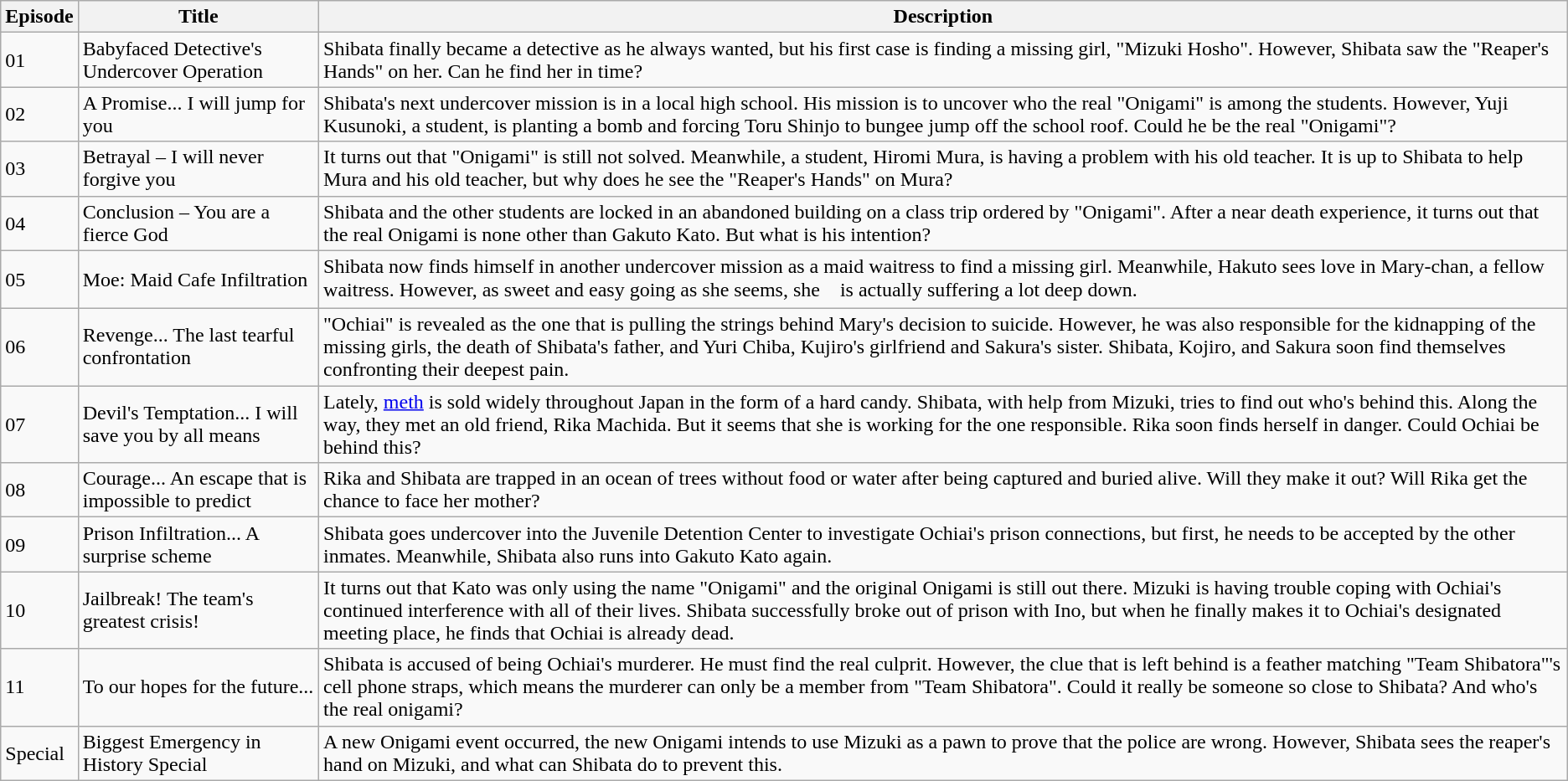<table class="wikitable">
<tr>
<th>Episode</th>
<th>Title</th>
<th>Description</th>
</tr>
<tr>
<td>01</td>
<td>Babyfaced Detective's Undercover Operation</td>
<td>Shibata finally became a detective as he always wanted, but his first case is finding a missing girl, "Mizuki Hosho". However, Shibata saw the "Reaper's Hands" on her. Can he find her in time?</td>
</tr>
<tr>
<td>02</td>
<td>A Promise... I will jump for you</td>
<td>Shibata's next undercover mission is in a local high school. His mission is to uncover who the real "Onigami" is among the students. However, Yuji Kusunoki, a student, is planting a bomb and forcing Toru Shinjo to bungee jump off the school roof. Could he be the real "Onigami"?</td>
</tr>
<tr>
<td>03</td>
<td>Betrayal – I will never forgive you</td>
<td>It turns out that "Onigami" is still not solved. Meanwhile, a student, Hiromi Mura, is having a problem with his old teacher. It is up to Shibata to help Mura and his old teacher, but why does he see the "Reaper's Hands" on Mura?</td>
</tr>
<tr>
<td>04</td>
<td>Conclusion – You are a fierce God</td>
<td>Shibata and the other students are locked in an abandoned building on a class trip ordered by "Onigami". After a near death experience, it turns out that the real Onigami is none other than Gakuto Kato. But what is his intention?</td>
</tr>
<tr>
<td>05</td>
<td>Moe: Maid Cafe Infiltration</td>
<td>Shibata now finds himself in another undercover mission as a maid waitress to find a missing girl. Meanwhile, Hakuto sees love in Mary-chan, a fellow waitress. However, as sweet and easy going as she seems, she　is actually suffering a lot deep down.</td>
</tr>
<tr>
<td>06</td>
<td>Revenge... The last tearful confrontation</td>
<td>"Ochiai" is revealed as the one that is pulling the strings behind Mary's decision to suicide. However, he was also responsible for the kidnapping of the missing girls, the death of Shibata's father, and Yuri Chiba, Kujiro's girlfriend and Sakura's sister. Shibata, Kojiro, and Sakura soon find themselves confronting their deepest pain.</td>
</tr>
<tr>
<td>07</td>
<td>Devil's Temptation... I will save you by all means</td>
<td>Lately, <a href='#'>meth</a> is sold widely throughout Japan in the form of a hard candy. Shibata, with help from Mizuki, tries to find out who's behind this. Along the way, they met an old friend, Rika Machida. But it seems that she is working for the one responsible. Rika soon finds herself in danger. Could Ochiai be behind this?</td>
</tr>
<tr>
<td>08</td>
<td>Courage... An escape that is impossible to predict</td>
<td>Rika and Shibata are trapped in an ocean of trees without food or water after being captured and buried alive. Will they make it out? Will Rika get the chance to face her mother?</td>
</tr>
<tr>
<td>09</td>
<td>Prison Infiltration... A surprise scheme</td>
<td>Shibata goes undercover into the Juvenile Detention Center to investigate Ochiai's prison connections, but first, he needs to be accepted by the other inmates. Meanwhile, Shibata also runs into Gakuto Kato again.</td>
</tr>
<tr>
<td>10</td>
<td>Jailbreak! The team's greatest crisis!</td>
<td>It turns out that Kato was only using the name "Onigami" and the original Onigami is still out there. Mizuki is having trouble coping with Ochiai's continued interference with all of their lives. Shibata successfully broke out of prison with Ino, but when he finally makes it to Ochiai's designated meeting place, he finds that Ochiai is already dead.</td>
</tr>
<tr>
<td>11</td>
<td>To our hopes for the future...</td>
<td>Shibata is accused of being Ochiai's murderer. He must find the real culprit. However, the clue that is left behind is a feather matching "Team Shibatora"'s cell phone straps, which means the murderer can only be a member from "Team Shibatora". Could it really be someone so close to Shibata? And who's the real onigami?</td>
</tr>
<tr>
<td>Special</td>
<td>Biggest Emergency in History Special</td>
<td>A new Onigami event occurred, the new Onigami intends to use Mizuki as a pawn to prove that the police are wrong. However, Shibata sees the reaper's hand on Mizuki, and what can Shibata do to prevent this.</td>
</tr>
</table>
